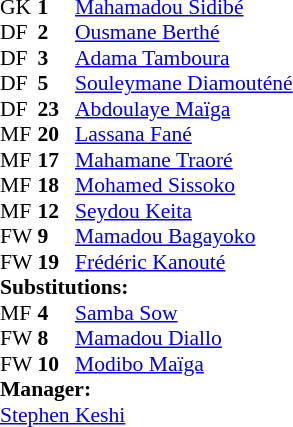<table style="font-size: 90%" cellspacing="0" cellpadding="0">
<tr>
<th width="25"></th>
<th width="25"></th>
</tr>
<tr>
<td>GK</td>
<td><strong>1</strong></td>
<td><a href='#'>Mahamadou Sidibé</a></td>
</tr>
<tr>
<td>DF</td>
<td><strong>2</strong></td>
<td><a href='#'>Ousmane Berthé</a></td>
</tr>
<tr>
<td>DF</td>
<td><strong>3</strong></td>
<td><a href='#'>Adama Tamboura</a></td>
</tr>
<tr>
<td>DF</td>
<td><strong>5</strong></td>
<td><a href='#'>Souleymane Diamouténé</a></td>
</tr>
<tr>
<td>DF</td>
<td><strong>23</strong></td>
<td><a href='#'>Abdoulaye Maïga</a></td>
<td></td>
<td></td>
</tr>
<tr>
<td>MF</td>
<td><strong>20</strong></td>
<td><a href='#'>Lassana Fané</a></td>
</tr>
<tr>
<td>MF</td>
<td><strong>17</strong></td>
<td><a href='#'>Mahamane Traoré</a></td>
<td></td>
<td></td>
</tr>
<tr>
<td>MF</td>
<td><strong>18</strong></td>
<td><a href='#'>Mohamed Sissoko</a></td>
</tr>
<tr>
<td>MF</td>
<td><strong>12</strong></td>
<td><a href='#'>Seydou Keita</a></td>
</tr>
<tr>
<td>FW</td>
<td><strong>9</strong></td>
<td><a href='#'>Mamadou Bagayoko</a></td>
</tr>
<tr>
<td>FW</td>
<td><strong>19</strong></td>
<td><a href='#'>Frédéric Kanouté</a></td>
<td></td>
<td></td>
</tr>
<tr>
<td colspan=3><strong>Substitutions:</strong></td>
</tr>
<tr>
<td>MF</td>
<td><strong>4</strong></td>
<td><a href='#'>Samba Sow</a></td>
<td></td>
<td></td>
</tr>
<tr>
<td>FW</td>
<td><strong>8</strong></td>
<td><a href='#'>Mamadou Diallo</a></td>
<td></td>
<td></td>
</tr>
<tr>
<td>FW</td>
<td><strong>10</strong></td>
<td><a href='#'>Modibo Maïga</a></td>
<td></td>
<td></td>
</tr>
<tr>
<td colspan=3><strong>Manager:</strong></td>
</tr>
<tr>
<td colspan=4> <a href='#'>Stephen Keshi</a></td>
</tr>
</table>
